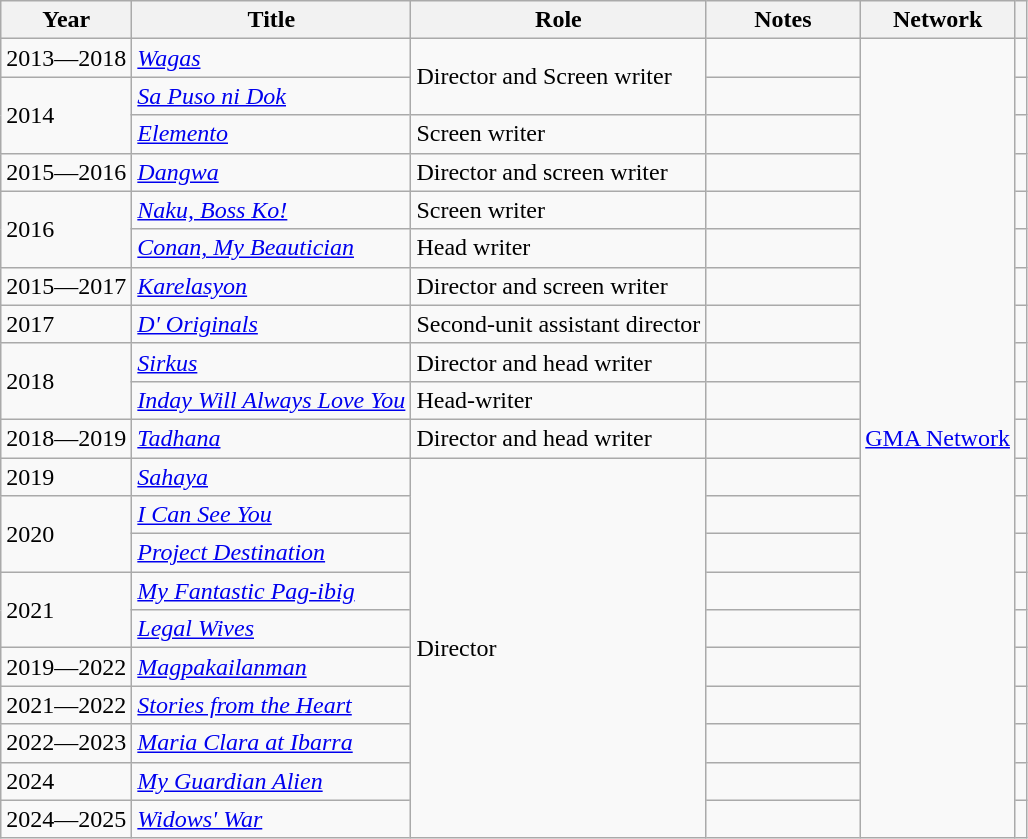<table class="wikitable">
<tr>
<th>Year</th>
<th>Title</th>
<th>Role</th>
<th style="width:15%">Notes</th>
<th>Network</th>
<th></th>
</tr>
<tr>
<td>2013—2018</td>
<td><em><a href='#'>Wagas</a></em></td>
<td rowspan="2">Director and Screen writer</td>
<td></td>
<td rowspan="21"><a href='#'>GMA Network</a></td>
<td></td>
</tr>
<tr>
<td rowspan="2">2014</td>
<td><em><a href='#'>Sa Puso ni Dok</a></em></td>
<td></td>
<td></td>
</tr>
<tr>
<td><em><a href='#'>Elemento</a></em></td>
<td>Screen writer</td>
<td></td>
<td></td>
</tr>
<tr>
<td>2015—2016</td>
<td><em><a href='#'>Dangwa</a></em></td>
<td>Director and screen writer</td>
<td></td>
<td></td>
</tr>
<tr>
<td rowspan="2">2016</td>
<td><em><a href='#'>Naku, Boss Ko!</a></em></td>
<td>Screen writer</td>
<td></td>
<td></td>
</tr>
<tr>
<td><em><a href='#'>Conan, My Beautician</a></em></td>
<td>Head writer</td>
<td></td>
<td></td>
</tr>
<tr>
<td>2015—2017</td>
<td><em><a href='#'>Karelasyon</a></em></td>
<td>Director and screen writer</td>
<td></td>
<td></td>
</tr>
<tr>
<td>2017</td>
<td><em><a href='#'>D' Originals</a></em></td>
<td>Second-unit assistant director</td>
<td></td>
<td></td>
</tr>
<tr>
<td rowspan="2">2018</td>
<td><em><a href='#'>Sirkus</a></em></td>
<td>Director and head writer</td>
<td></td>
<td></td>
</tr>
<tr>
<td><em><a href='#'>Inday Will Always Love You</a></em></td>
<td>Head-writer</td>
<td></td>
<td></td>
</tr>
<tr>
<td>2018—2019</td>
<td><em><a href='#'>Tadhana</a></em></td>
<td>Director and head writer</td>
<td></td>
<td></td>
</tr>
<tr>
<td>2019</td>
<td><em><a href='#'>Sahaya</a></em></td>
<td rowspan="10">Director</td>
<td></td>
<td></td>
</tr>
<tr>
<td rowspan="2">2020</td>
<td><em><a href='#'>I Can See You</a></em></td>
<td></td>
<td></td>
</tr>
<tr>
<td><em><a href='#'>Project Destination</a></em></td>
<td></td>
<td></td>
</tr>
<tr>
<td rowspan="2">2021</td>
<td><em><a href='#'>My Fantastic Pag-ibig</a></em></td>
<td></td>
<td></td>
</tr>
<tr>
<td><em><a href='#'>Legal Wives</a></em></td>
<td></td>
<td></td>
</tr>
<tr>
<td>2019—2022</td>
<td><em><a href='#'>Magpakailanman</a></em></td>
<td></td>
<td></td>
</tr>
<tr>
<td>2021—2022</td>
<td><em><a href='#'>Stories from the Heart</a></em></td>
<td></td>
<td></td>
</tr>
<tr>
<td>2022—2023</td>
<td><em><a href='#'>Maria Clara at Ibarra</a></em></td>
<td></td>
<td></td>
</tr>
<tr>
<td>2024</td>
<td><em><a href='#'>My Guardian Alien</a></em></td>
<td></td>
<td></td>
</tr>
<tr>
<td>2024—2025</td>
<td><em><a href='#'>Widows' War</a></em></td>
<td></td>
<td></td>
</tr>
</table>
